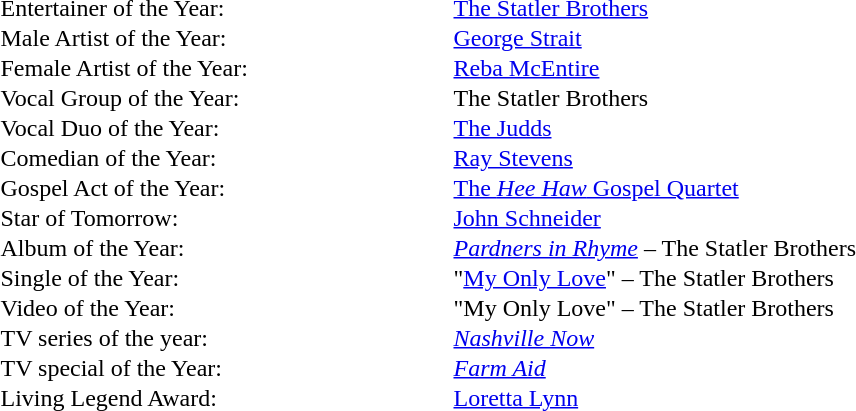<table cellspacing="0" border="0" cellpadding="1">
<tr>
<td style="width:300px;">Entertainer of the Year:</td>
<td><a href='#'>The Statler Brothers</a></td>
</tr>
<tr>
<td>Male Artist of the Year:</td>
<td><a href='#'>George Strait</a></td>
</tr>
<tr>
<td>Female Artist of the Year:</td>
<td><a href='#'>Reba McEntire</a></td>
</tr>
<tr>
<td>Vocal Group of the Year:</td>
<td>The Statler Brothers</td>
</tr>
<tr>
<td>Vocal Duo of the Year:</td>
<td><a href='#'>The Judds</a></td>
</tr>
<tr>
<td>Comedian of the Year:</td>
<td><a href='#'>Ray Stevens</a></td>
</tr>
<tr>
<td>Gospel Act of the Year:</td>
<td><a href='#'>The <em>Hee Haw</em> Gospel Quartet</a></td>
</tr>
<tr>
<td>Star of Tomorrow:</td>
<td><a href='#'>John Schneider</a></td>
</tr>
<tr>
<td>Album of the Year:</td>
<td><em><a href='#'>Pardners in Rhyme</a></em> – The Statler Brothers</td>
</tr>
<tr>
<td>Single of the Year:</td>
<td>"<a href='#'>My Only Love</a>" – The Statler Brothers</td>
</tr>
<tr>
<td>Video of the Year:</td>
<td>"My Only Love" – The Statler Brothers</td>
</tr>
<tr>
<td>TV series of the year:</td>
<td><em><a href='#'>Nashville Now</a></em></td>
</tr>
<tr>
<td>TV special of the Year:</td>
<td><em><a href='#'>Farm Aid</a></em></td>
</tr>
<tr>
<td>Living Legend Award:</td>
<td><a href='#'>Loretta Lynn</a></td>
</tr>
<tr>
</tr>
</table>
